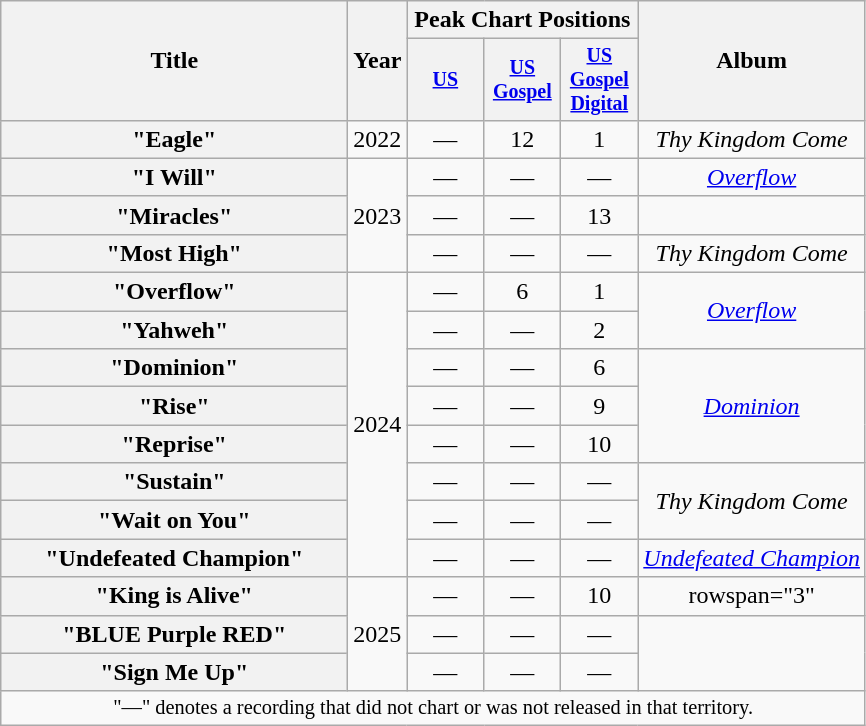<table class="wikitable plainrowheaders" style="text-align:center;">
<tr>
<th rowspan="2" scope="col" style="width:14em;">Title</th>
<th rowspan="2">Year</th>
<th colspan="3">Peak Chart Positions</th>
<th rowspan="2">Album</th>
</tr>
<tr style="font-size:smaller;">
<th scope="col" width="45"><a href='#'>US</a><br></th>
<th scope="col" width="45"><a href='#'>US<br>Gospel</a><br></th>
<th scope="col" width="45"><a href='#'>US<br>Gospel<br>Digital</a><br></th>
</tr>
<tr>
<th scope="row">"Eagle"<br></th>
<td>2022</td>
<td>—</td>
<td>12</td>
<td>1</td>
<td><em>Thy Kingdom Come</em></td>
</tr>
<tr>
<th scope="row">"I Will"</th>
<td rowspan="3">2023</td>
<td>—</td>
<td>—</td>
<td>—</td>
<td><em><a href='#'>Overflow</a></em></td>
</tr>
<tr>
<th scope="row">"Miracles"</th>
<td>—</td>
<td>—</td>
<td>13</td>
<td></td>
</tr>
<tr>
<th scope="row">"Most High"</th>
<td>—</td>
<td>—</td>
<td>—</td>
<td><em>Thy Kingdom Come</em></td>
</tr>
<tr>
<th scope="row">"Overflow"<br></th>
<td rowspan="8">2024</td>
<td>—</td>
<td>6</td>
<td>1</td>
<td rowspan="2"><em><a href='#'>Overflow</a></em></td>
</tr>
<tr>
<th scope="row">"Yahweh"<br></th>
<td>—</td>
<td>—</td>
<td>2</td>
</tr>
<tr>
<th scope="row">"Dominion"<br></th>
<td>—</td>
<td>—</td>
<td>6</td>
<td rowspan="3"><em><a href='#'>Dominion</a></em></td>
</tr>
<tr>
<th scope="row">"Rise"<br></th>
<td>—</td>
<td>—</td>
<td>9</td>
</tr>
<tr>
<th scope="row">"Reprise"<br></th>
<td>—</td>
<td>—</td>
<td>10</td>
</tr>
<tr>
<th scope="row">"Sustain"<br></th>
<td>—</td>
<td>—</td>
<td>—</td>
<td rowspan="2"><em>Thy Kingdom Come</em></td>
</tr>
<tr>
<th scope="row">"Wait on You"<br></th>
<td>—</td>
<td>—</td>
<td>—</td>
</tr>
<tr>
<th scope="row">"Undefeated Champion"<br></th>
<td>—</td>
<td>—</td>
<td>—</td>
<td><em><a href='#'>Undefeated Champion</a></em></td>
</tr>
<tr>
<th scope="row">"King is Alive"<br></th>
<td rowspan="3">2025</td>
<td>—</td>
<td>—</td>
<td>10</td>
<td>rowspan="3" </td>
</tr>
<tr>
<th scope="row">"BLUE Purple RED"<br></th>
<td>—</td>
<td>—</td>
<td>—</td>
</tr>
<tr>
<th scope="row">"Sign Me Up"<br></th>
<td>—</td>
<td>—</td>
<td>—</td>
</tr>
<tr>
<td colspan="10" style="font-size:85%">"—" denotes a recording that did not chart or was not released in that territory.</td>
</tr>
</table>
